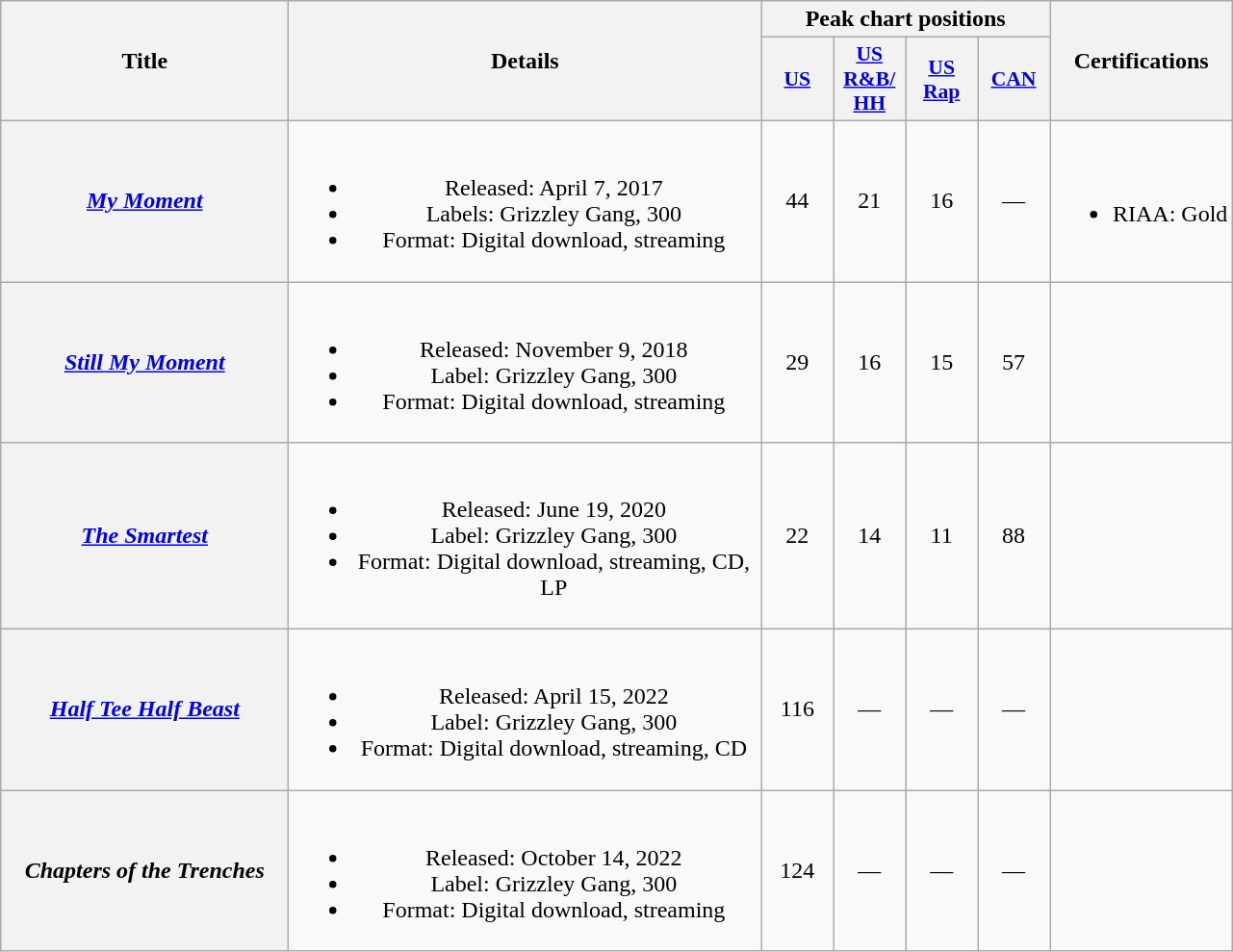<table class="wikitable plainrowheaders" style="text-align:center;">
<tr>
<th scope="col" rowspan="2" style="width:12em;">Title</th>
<th scope="col" rowspan="2" style="width:20em;">Details</th>
<th scope="col" colspan="4">Peak chart positions</th>
<th scope="col" rowspan="2">Certifications</th>
</tr>
<tr>
<th style="width:3em;font-size:90%;"><a href='#'>US</a><br></th>
<th style="width:3em;font-size:90%;"><a href='#'>US<br>R&B/<br>HH</a><br></th>
<th style="width:3em;font-size:90%;"><a href='#'>US Rap</a><br></th>
<th style="width:3em;font-size:90%;"><a href='#'>CAN</a><br></th>
</tr>
<tr>
<th scope="row"><em><a href='#'>My Moment</a></em></th>
<td><br><ul><li>Released: April 7, 2017</li><li>Labels: Grizzley Gang, 300</li><li>Format: Digital download, streaming</li></ul></td>
<td>44</td>
<td>21</td>
<td>16</td>
<td>—</td>
<td><br><ul><li>RIAA: Gold</li></ul></td>
</tr>
<tr>
<th scope="row"><em><a href='#'>Still My Moment</a></em></th>
<td><br><ul><li>Released: November 9, 2018</li><li>Label: Grizzley Gang, 300</li><li>Format: Digital download, streaming</li></ul></td>
<td>29</td>
<td>16</td>
<td>15</td>
<td>57</td>
<td></td>
</tr>
<tr>
<th scope="row"><em><a href='#'>The Smartest</a></em></th>
<td><br><ul><li>Released: June 19, 2020</li><li>Label: Grizzley Gang, 300</li><li>Format: Digital download, streaming, CD, LP</li></ul></td>
<td>22</td>
<td>14</td>
<td>11</td>
<td>88</td>
<td></td>
</tr>
<tr>
<th scope="row"><em><a href='#'>Half Tee Half Beast</a></em></th>
<td><br><ul><li>Released: April 15, 2022</li><li>Label: Grizzley Gang, 300</li><li>Format: Digital download, streaming, CD</li></ul></td>
<td>116</td>
<td>—</td>
<td>—</td>
<td>—</td>
<td></td>
</tr>
<tr>
<th scope="row"><em>Chapters of the Trenches</em></th>
<td><br><ul><li>Released: October 14, 2022</li><li>Label: Grizzley Gang, 300</li><li>Format: Digital download, streaming</li></ul></td>
<td>124</td>
<td>—</td>
<td>—</td>
<td>—</td>
</tr>
</table>
